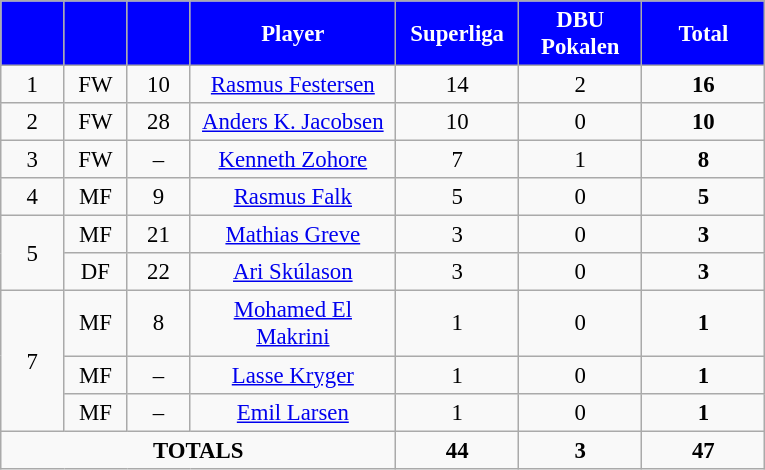<table class="wikitable" style="font-size: 95%; text-align: center;">
<tr>
<th style="background:#0000ff; color:white;" width=35></th>
<th style="background:#0000ff; color:white;" width=35></th>
<th style="background:#0000ff; color:white;" width=35></th>
<th style="background:#0000ff; color:white;" width=130>Player</th>
<th style="background:#0000ff; color:white;" width=75>Superliga</th>
<th style="background:#0000ff; color:white;" width=75>DBU Pokalen</th>
<th style="background:#0000ff; color:white;" width=75><strong>Total</strong></th>
</tr>
<tr>
<td>1</td>
<td>FW</td>
<td>10</td>
<td><a href='#'>Rasmus Festersen</a></td>
<td>14</td>
<td>2</td>
<td><strong>16</strong></td>
</tr>
<tr>
<td>2</td>
<td>FW</td>
<td>28</td>
<td><a href='#'>Anders K. Jacobsen</a></td>
<td>10</td>
<td>0</td>
<td><strong>10</strong></td>
</tr>
<tr>
<td>3</td>
<td>FW</td>
<td>–</td>
<td><a href='#'>Kenneth Zohore</a></td>
<td>7</td>
<td>1</td>
<td><strong>8</strong></td>
</tr>
<tr>
<td>4</td>
<td>MF</td>
<td>9</td>
<td><a href='#'>Rasmus Falk</a></td>
<td>5</td>
<td>0</td>
<td><strong>5</strong></td>
</tr>
<tr>
<td rowspan=2>5</td>
<td>MF</td>
<td>21</td>
<td><a href='#'>Mathias Greve</a></td>
<td>3</td>
<td>0</td>
<td><strong>3</strong></td>
</tr>
<tr>
<td>DF</td>
<td>22</td>
<td><a href='#'>Ari Skúlason</a></td>
<td>3</td>
<td>0</td>
<td><strong>3</strong></td>
</tr>
<tr>
<td rowspan=3>7</td>
<td>MF</td>
<td>8</td>
<td><a href='#'>Mohamed El Makrini</a></td>
<td>1</td>
<td>0</td>
<td><strong>1</strong></td>
</tr>
<tr>
<td>MF</td>
<td>–</td>
<td><a href='#'>Lasse Kryger</a></td>
<td>1</td>
<td>0</td>
<td><strong>1</strong></td>
</tr>
<tr>
<td>MF</td>
<td>–</td>
<td><a href='#'>Emil Larsen</a></td>
<td>1</td>
<td>0</td>
<td><strong>1</strong></td>
</tr>
<tr>
<td colspan="4"><strong>TOTALS</strong></td>
<td><strong>44</strong></td>
<td><strong>3</strong></td>
<td><strong>47</strong></td>
</tr>
</table>
